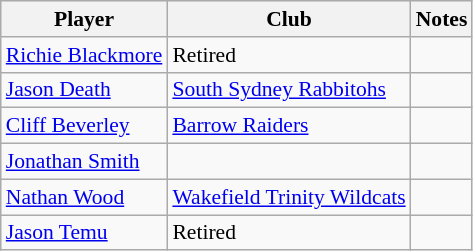<table class="wikitable" style="font-size:90%">
<tr bgcolor="#efefef">
<th>Player</th>
<th>Club</th>
<th>Notes</th>
</tr>
<tr>
<td><a href='#'>Richie Blackmore</a></td>
<td>Retired</td>
<td></td>
</tr>
<tr>
<td><a href='#'>Jason Death</a></td>
<td><a href='#'>South Sydney Rabbitohs</a></td>
<td></td>
</tr>
<tr>
<td><a href='#'>Cliff Beverley</a></td>
<td><a href='#'>Barrow Raiders</a></td>
<td></td>
</tr>
<tr>
<td><a href='#'>Jonathan Smith</a></td>
<td></td>
</tr>
<tr>
<td><a href='#'>Nathan Wood</a></td>
<td><a href='#'>Wakefield Trinity Wildcats</a></td>
<td></td>
</tr>
<tr>
<td><a href='#'>Jason Temu</a></td>
<td>Retired</td>
<td></td>
</tr>
</table>
